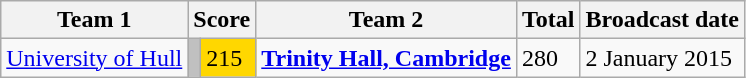<table class="wikitable">
<tr>
<th>Team 1</th>
<th colspan=2>Score</th>
<th>Team 2</th>
<th>Total</th>
<th>Broadcast date</th>
</tr>
<tr>
<td><a href='#'>University of Hull</a></td>
<td style="background:silver"></td>
<td style="background:gold">215</td>
<td><strong><a href='#'>Trinity Hall, Cambridge</a></strong></td>
<td>280</td>
<td>2 January 2015</td>
</tr>
</table>
